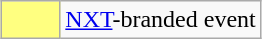<table class="wikitable" style="margin: 0 auto">
<tr>
<td style="background: #FFFF80; width: 2em"></td>
<td><a href='#'>NXT</a>-branded event</td>
</tr>
</table>
